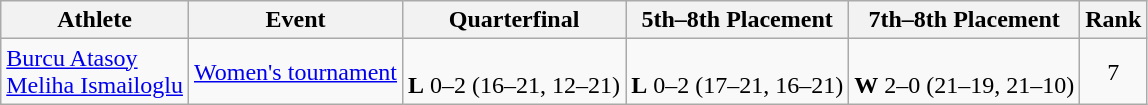<table class=wikitable>
<tr>
<th>Athlete</th>
<th>Event</th>
<th>Quarterfinal</th>
<th>5th–8th Placement</th>
<th>7th–8th Placement</th>
<th>Rank</th>
</tr>
<tr>
<td><a href='#'>Burcu Atasoy</a> <br> <a href='#'>Meliha Ismailoglu</a></td>
<td><a href='#'>Women's tournament</a></td>
<td> <br><strong>L</strong> 0–2 (16–21, 12–21)</td>
<td> <br><strong>L</strong> 0–2 (17–21, 16–21)</td>
<td> <br><strong>W</strong> 2–0 (21–19, 21–10)</td>
<td align=center>7</td>
</tr>
</table>
